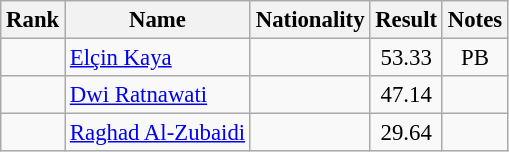<table class="wikitable sortable" style="text-align:center;font-size:95%">
<tr>
<th>Rank</th>
<th>Name</th>
<th>Nationality</th>
<th>Result</th>
<th>Notes</th>
</tr>
<tr>
<td></td>
<td align=left><a href='#'>Elçin Kaya</a></td>
<td align=left></td>
<td>53.33</td>
<td>PB</td>
</tr>
<tr>
<td></td>
<td align=left><a href='#'>Dwi Ratnawati</a></td>
<td align=left></td>
<td>47.14</td>
<td></td>
</tr>
<tr>
<td></td>
<td align=left><a href='#'>Raghad Al-Zubaidi</a></td>
<td align=left></td>
<td>29.64</td>
<td></td>
</tr>
</table>
